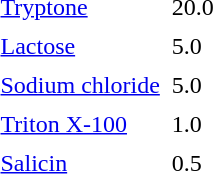<table cellpadding="3">
<tr -->
<td><a href='#'>Tryptone</a></td>
<td>20.0</td>
</tr>
<tr -->
<td><a href='#'>Lactose</a></td>
<td>5.0</td>
</tr>
<tr -->
<td><a href='#'>Sodium chloride</a></td>
<td>5.0</td>
</tr>
<tr -->
<td><a href='#'>Triton X-100</a></td>
<td>1.0</td>
</tr>
<tr -->
<td><a href='#'>Salicin</a></td>
<td>0.5</td>
</tr>
<tr -->
</tr>
</table>
